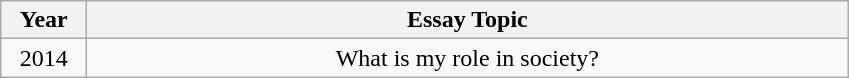<table class="wikitable" style="text-align:center;">
<tr>
<th width=50>Year</th>
<th width=500>Essay Topic</th>
</tr>
<tr>
<td>2014</td>
<td>What is my role in society?</td>
</tr>
</table>
